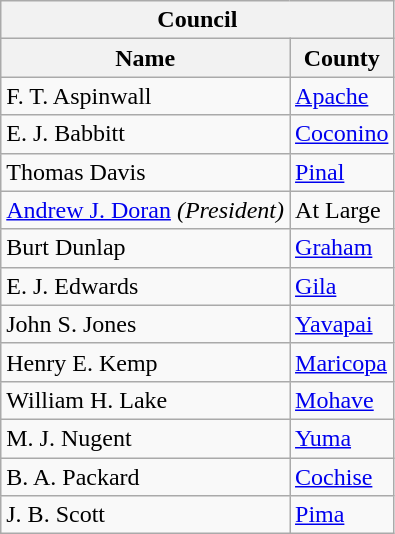<table class="wikitable">
<tr>
<th colspan="2">Council</th>
</tr>
<tr>
<th>Name</th>
<th>County</th>
</tr>
<tr>
<td>F. T. Aspinwall</td>
<td><a href='#'>Apache</a></td>
</tr>
<tr>
<td>E. J. Babbitt</td>
<td><a href='#'>Coconino</a></td>
</tr>
<tr>
<td>Thomas Davis</td>
<td><a href='#'>Pinal</a></td>
</tr>
<tr>
<td><a href='#'>Andrew J. Doran</a> <em>(President)</em></td>
<td>At Large</td>
</tr>
<tr>
<td>Burt Dunlap</td>
<td><a href='#'>Graham</a></td>
</tr>
<tr>
<td>E. J. Edwards</td>
<td><a href='#'>Gila</a></td>
</tr>
<tr>
<td>John S. Jones</td>
<td><a href='#'>Yavapai</a></td>
</tr>
<tr>
<td>Henry E. Kemp</td>
<td><a href='#'>Maricopa</a></td>
</tr>
<tr>
<td>William H. Lake</td>
<td><a href='#'>Mohave</a></td>
</tr>
<tr>
<td>M. J. Nugent</td>
<td><a href='#'>Yuma</a></td>
</tr>
<tr>
<td>B. A. Packard</td>
<td><a href='#'>Cochise</a></td>
</tr>
<tr>
<td>J. B. Scott</td>
<td><a href='#'>Pima</a></td>
</tr>
</table>
